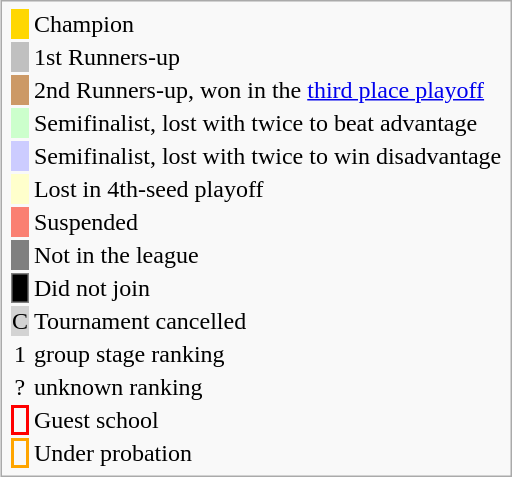<table class="infobox">
<tr>
<td width=10px bgcolor=gold></td>
<td>Champion</td>
</tr>
<tr>
<td bgcolor=silver></td>
<td>1st Runners-up</td>
</tr>
<tr>
<td bgcolor=#c96></td>
<td>2nd Runners-up, won in the <a href='#'>third place playoff</a></td>
</tr>
<tr>
<td bgcolor=CCFFCC></td>
<td>Semifinalist, lost with twice to beat advantage</td>
</tr>
<tr>
<td bgcolor=CCCCFF></td>
<td>Semifinalist, lost with twice to win disadvantage</td>
</tr>
<tr>
<td bgcolor=#FFFFCC></td>
<td>Lost in 4th-seed playoff</td>
</tr>
<tr>
<td bgcolor=salmon></td>
<td>Suspended</td>
</tr>
<tr>
<td bgcolor=gray></td>
<td>Not in the league</td>
</tr>
<tr>
<td bgcolor=black align=center style="border: 1px solid gray;"></td>
<td>Did not join</td>
</tr>
<tr>
<td style="background:#D3D3D3;">C</td>
<td>Tournament cancelled</td>
</tr>
<tr>
<td align=center>1</td>
<td>group stage ranking</td>
</tr>
<tr>
<td align=center>?</td>
<td>unknown ranking</td>
</tr>
<tr>
<td style="border: 2px solid red;"></td>
<td>Guest school</td>
</tr>
<tr>
<td style="border: 2px solid orange;"></td>
<td>Under probation</td>
</tr>
</table>
